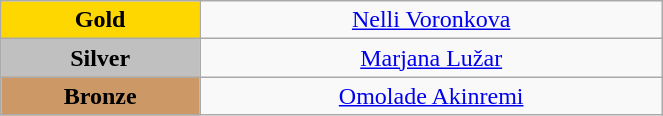<table class="wikitable" style="text-align:center; " width="35%">
<tr>
<td bgcolor="gold"><strong>Gold</strong></td>
<td><a href='#'>Nelli Voronkova</a><br>  <small><em></em></small></td>
</tr>
<tr>
<td bgcolor="silver"><strong>Silver</strong></td>
<td><a href='#'>Marjana Lužar</a><br>  <small><em></em></small></td>
</tr>
<tr>
<td bgcolor="CC9966"><strong>Bronze</strong></td>
<td><a href='#'>Omolade Akinremi</a><br>  <small><em></em></small></td>
</tr>
</table>
